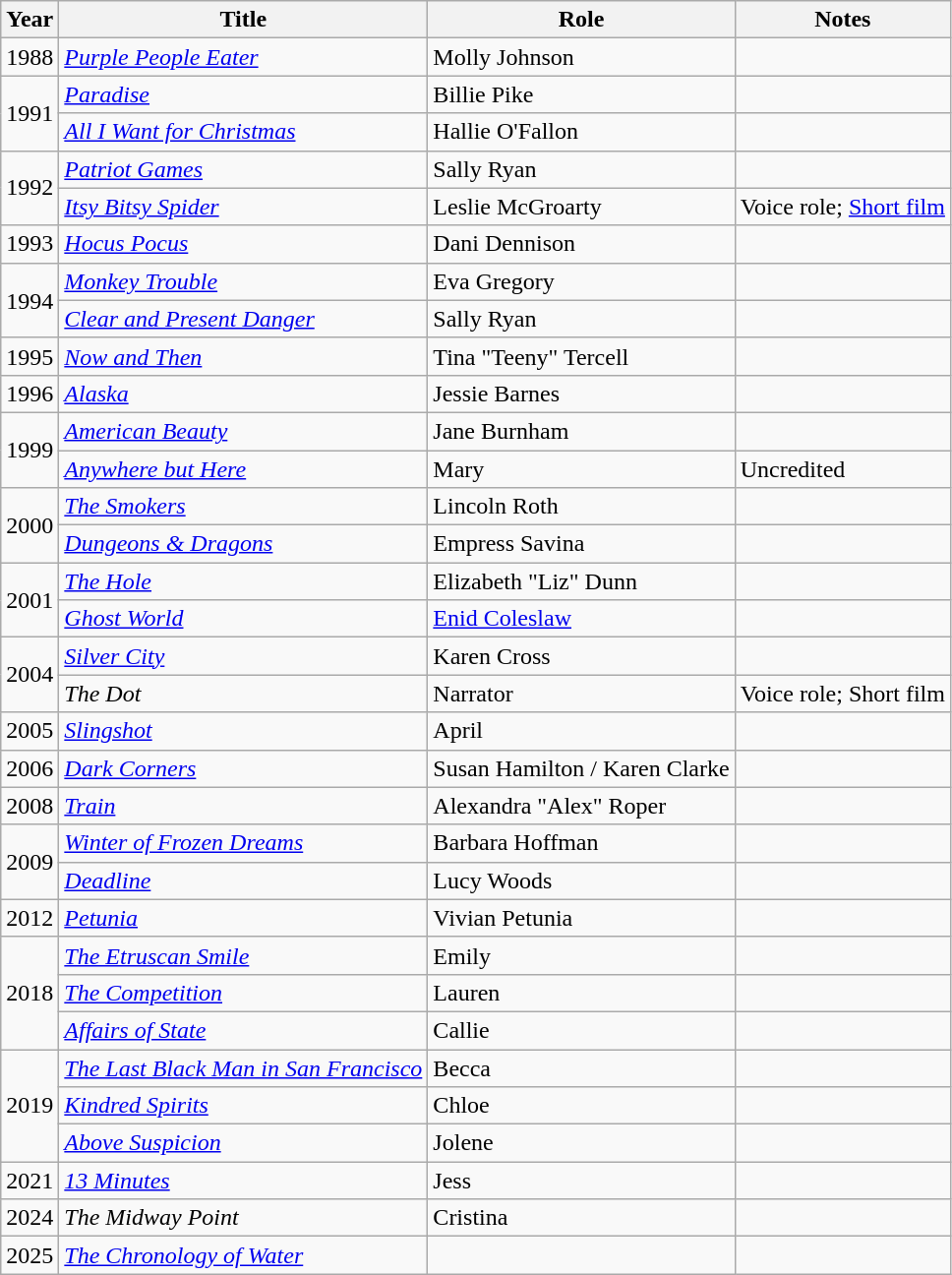<table class="wikitable sortable plainrowheaders">
<tr>
<th scope="col">Year</th>
<th scope="col">Title</th>
<th scope="col">Role</th>
<th scope="col" class="unsortable">Notes</th>
</tr>
<tr>
<td>1988</td>
<td><em><a href='#'>Purple People Eater</a></em></td>
<td>Molly Johnson</td>
<td></td>
</tr>
<tr>
<td rowspan="2">1991</td>
<td><em><a href='#'>Paradise</a></em></td>
<td>Billie Pike</td>
<td></td>
</tr>
<tr>
<td><em><a href='#'>All I Want for Christmas</a></em></td>
<td>Hallie O'Fallon</td>
<td></td>
</tr>
<tr>
<td rowspan="2">1992</td>
<td><em><a href='#'>Patriot Games</a></em></td>
<td>Sally Ryan</td>
<td></td>
</tr>
<tr>
<td><em><a href='#'>Itsy Bitsy Spider</a></em></td>
<td>Leslie McGroarty</td>
<td>Voice role; <a href='#'>Short film</a></td>
</tr>
<tr>
<td>1993</td>
<td><em><a href='#'>Hocus Pocus</a></em></td>
<td>Dani Dennison</td>
<td></td>
</tr>
<tr>
<td rowspan="2">1994</td>
<td><em><a href='#'>Monkey Trouble</a></em></td>
<td>Eva Gregory</td>
<td></td>
</tr>
<tr>
<td><em><a href='#'>Clear and Present Danger</a></em></td>
<td>Sally Ryan</td>
<td></td>
</tr>
<tr>
<td>1995</td>
<td><em><a href='#'>Now and Then</a></em></td>
<td>Tina "Teeny" Tercell</td>
<td></td>
</tr>
<tr>
<td>1996</td>
<td><em><a href='#'>Alaska</a></em></td>
<td>Jessie Barnes</td>
<td></td>
</tr>
<tr>
<td rowspan="2">1999</td>
<td><em><a href='#'>American Beauty</a></em></td>
<td>Jane Burnham</td>
<td></td>
</tr>
<tr>
<td><em><a href='#'>Anywhere but Here</a></em></td>
<td>Mary</td>
<td>Uncredited</td>
</tr>
<tr>
<td rowspan="2">2000</td>
<td><em><a href='#'>The Smokers</a></em></td>
<td>Lincoln Roth</td>
<td></td>
</tr>
<tr>
<td><em><a href='#'>Dungeons & Dragons</a></em></td>
<td>Empress Savina</td>
<td></td>
</tr>
<tr>
<td rowspan="2">2001</td>
<td><em><a href='#'>The Hole</a></em></td>
<td>Elizabeth "Liz" Dunn</td>
<td></td>
</tr>
<tr>
<td><em><a href='#'>Ghost World</a></em></td>
<td><a href='#'>Enid Coleslaw</a></td>
<td></td>
</tr>
<tr>
<td rowspan="2">2004</td>
<td><em><a href='#'>Silver City</a></em></td>
<td>Karen Cross</td>
<td></td>
</tr>
<tr>
<td><em>The Dot</em></td>
<td>Narrator</td>
<td>Voice role; Short film</td>
</tr>
<tr>
<td>2005</td>
<td><em><a href='#'>Slingshot</a></em></td>
<td>April</td>
<td></td>
</tr>
<tr>
<td>2006</td>
<td><em><a href='#'>Dark Corners</a></em></td>
<td>Susan Hamilton / Karen Clarke</td>
<td></td>
</tr>
<tr>
<td>2008</td>
<td><em><a href='#'>Train</a></em></td>
<td>Alexandra "Alex" Roper</td>
<td></td>
</tr>
<tr>
<td rowspan="2">2009</td>
<td><em><a href='#'>Winter of Frozen Dreams</a></em></td>
<td>Barbara Hoffman</td>
<td></td>
</tr>
<tr>
<td><em><a href='#'>Deadline</a></em></td>
<td>Lucy Woods</td>
<td></td>
</tr>
<tr>
<td>2012</td>
<td><em><a href='#'>Petunia</a></em></td>
<td>Vivian Petunia</td>
<td></td>
</tr>
<tr>
<td rowspan="3">2018</td>
<td><em><a href='#'>The Etruscan Smile</a></em></td>
<td>Emily</td>
<td></td>
</tr>
<tr>
<td><em><a href='#'>The Competition</a></em></td>
<td>Lauren</td>
<td></td>
</tr>
<tr>
<td><em><a href='#'>Affairs of State</a></em></td>
<td>Callie</td>
<td></td>
</tr>
<tr>
<td rowspan="3">2019</td>
<td><em><a href='#'>The Last Black Man in San Francisco</a></em></td>
<td>Becca</td>
<td></td>
</tr>
<tr>
<td><em><a href='#'>Kindred Spirits</a></em></td>
<td>Chloe</td>
<td></td>
</tr>
<tr>
<td><em><a href='#'>Above Suspicion</a></em></td>
<td>Jolene</td>
<td></td>
</tr>
<tr>
<td>2021</td>
<td><em><a href='#'>13 Minutes</a></em></td>
<td>Jess</td>
<td></td>
</tr>
<tr>
<td>2024</td>
<td><em>The Midway Point</em></td>
<td>Cristina</td>
<td></td>
</tr>
<tr>
<td>2025</td>
<td><em><a href='#'>The Chronology of Water</a></em></td>
<td></td>
<td></td>
</tr>
</table>
